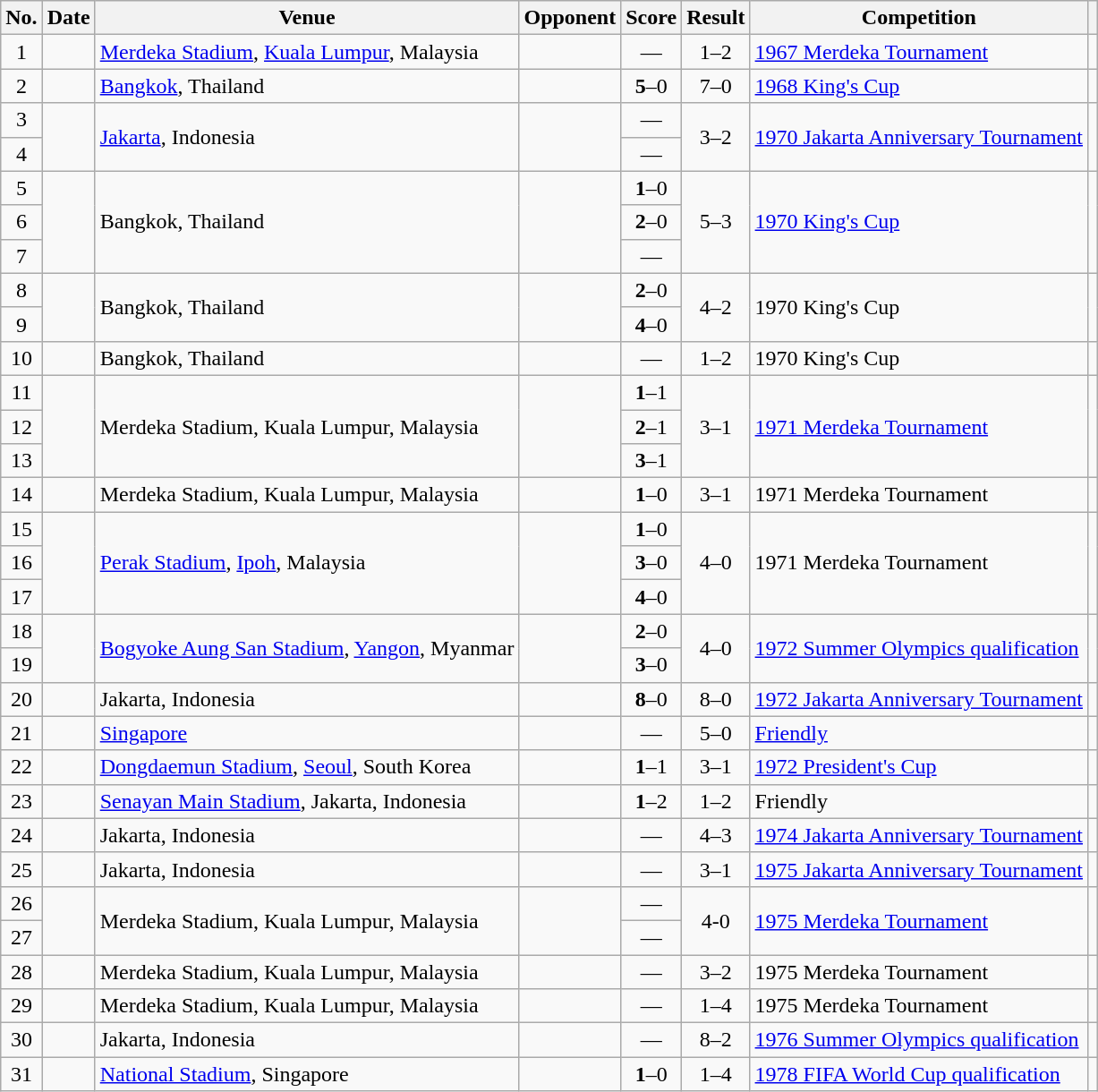<table class="wikitable sortable">
<tr>
<th scope="col">No.</th>
<th scope="col">Date</th>
<th scope="col">Venue</th>
<th scope="col">Opponent</th>
<th scope="col">Score</th>
<th scope="col">Result</th>
<th scope="col">Competition</th>
<th scope="col" class="unsortable"></th>
</tr>
<tr>
<td style="text-align:center">1</td>
<td></td>
<td><a href='#'>Merdeka Stadium</a>, <a href='#'>Kuala Lumpur</a>, Malaysia</td>
<td></td>
<td style="text-align:center">—</td>
<td style="text-align:center">1–2</td>
<td><a href='#'>1967 Merdeka Tournament</a></td>
<td></td>
</tr>
<tr>
<td style="text-align:center">2</td>
<td></td>
<td><a href='#'>Bangkok</a>, Thailand</td>
<td></td>
<td style="text-align:center"><strong>5</strong>–0</td>
<td style="text-align:center">7–0</td>
<td><a href='#'>1968 King's Cup</a></td>
<td></td>
</tr>
<tr>
<td style="text-align:center">3</td>
<td rowspan="2"></td>
<td rowspan="2"><a href='#'>Jakarta</a>, Indonesia</td>
<td rowspan="2"></td>
<td style="text-align:center">—</td>
<td rowspan="2" style="text-align:center">3–2</td>
<td rowspan="2"><a href='#'>1970 Jakarta Anniversary Tournament</a></td>
<td rowspan="2"></td>
</tr>
<tr>
<td style="text-align:center">4</td>
<td style="text-align:center">—</td>
</tr>
<tr>
<td style="text-align:center">5</td>
<td rowspan="3"></td>
<td rowspan="3">Bangkok, Thailand</td>
<td rowspan="3"></td>
<td style="text-align:center"><strong>1</strong>–0</td>
<td rowspan="3" style="text-align:center">5–3</td>
<td rowspan="3"><a href='#'>1970 King's Cup</a></td>
<td rowspan="3"></td>
</tr>
<tr>
<td style="text-align:center">6</td>
<td style="text-align:center"><strong>2</strong>–0</td>
</tr>
<tr>
<td style="text-align:center">7</td>
<td style="text-align:center">—</td>
</tr>
<tr>
<td style="text-align:center">8</td>
<td rowspan="2"></td>
<td rowspan="2">Bangkok, Thailand</td>
<td rowspan="2"></td>
<td style="text-align:center"><strong>2</strong>–0</td>
<td rowspan="2" style="text-align:center">4–2</td>
<td rowspan="2">1970 King's Cup</td>
<td rowspan="2"></td>
</tr>
<tr>
<td style="text-align:center">9</td>
<td style="text-align:center"><strong>4</strong>–0</td>
</tr>
<tr>
<td style="text-align:center">10</td>
<td></td>
<td>Bangkok, Thailand</td>
<td></td>
<td style="text-align:center">—</td>
<td style="text-align:center">1–2</td>
<td>1970 King's Cup</td>
<td></td>
</tr>
<tr>
<td style="text-align:center">11</td>
<td rowspan="3"></td>
<td rowspan="3">Merdeka Stadium, Kuala Lumpur, Malaysia</td>
<td rowspan="3"></td>
<td style="text-align:center"><strong>1</strong>–1</td>
<td rowspan="3" style="text-align:center">3–1</td>
<td rowspan="3"><a href='#'>1971 Merdeka Tournament</a></td>
<td rowspan="3"></td>
</tr>
<tr>
<td style="text-align:center">12</td>
<td style="text-align:center"><strong>2</strong>–1</td>
</tr>
<tr>
<td style="text-align:center">13</td>
<td style="text-align:center"><strong>3</strong>–1</td>
</tr>
<tr>
<td style="text-align:center">14</td>
<td></td>
<td>Merdeka Stadium, Kuala Lumpur, Malaysia</td>
<td></td>
<td style="text-align:center"><strong>1</strong>–0</td>
<td style="text-align:center">3–1</td>
<td>1971 Merdeka Tournament</td>
<td></td>
</tr>
<tr>
<td style="text-align:center">15</td>
<td rowspan="3"></td>
<td rowspan="3"><a href='#'>Perak Stadium</a>, <a href='#'>Ipoh</a>, Malaysia</td>
<td rowspan="3"></td>
<td style="text-align:center"><strong>1</strong>–0</td>
<td rowspan="3" style="text-align:center">4–0</td>
<td rowspan="3">1971 Merdeka Tournament</td>
<td rowspan="3"></td>
</tr>
<tr>
<td style="text-align:center">16</td>
<td style="text-align:center"><strong>3</strong>–0</td>
</tr>
<tr>
<td style="text-align:center">17</td>
<td style="text-align:center"><strong>4</strong>–0</td>
</tr>
<tr>
<td style="text-align:center">18</td>
<td rowspan="2"></td>
<td rowspan="2"><a href='#'>Bogyoke Aung San Stadium</a>, <a href='#'>Yangon</a>, Myanmar</td>
<td rowspan="2"></td>
<td style="text-align:center"><strong>2</strong>–0</td>
<td rowspan="2" style="text-align:center">4–0</td>
<td rowspan="2"><a href='#'>1972 Summer Olympics qualification</a></td>
<td rowspan="2"></td>
</tr>
<tr>
<td style="text-align:center">19</td>
<td style="text-align:center"><strong>3</strong>–0</td>
</tr>
<tr>
<td style="text-align:center">20</td>
<td></td>
<td>Jakarta, Indonesia</td>
<td></td>
<td style="text-align:center"><strong>8</strong>–0</td>
<td style="text-align:center">8–0</td>
<td><a href='#'>1972 Jakarta Anniversary Tournament</a></td>
<td></td>
</tr>
<tr>
<td style="text-align:center">21</td>
<td></td>
<td><a href='#'>Singapore</a></td>
<td></td>
<td style="text-align:center">—</td>
<td style="text-align:center">5–0</td>
<td><a href='#'>Friendly</a></td>
<td></td>
</tr>
<tr>
<td style="text-align:center">22</td>
<td></td>
<td><a href='#'>Dongdaemun Stadium</a>, <a href='#'>Seoul</a>, South Korea</td>
<td></td>
<td style="text-align:center"><strong>1</strong>–1</td>
<td style="text-align:center">3–1</td>
<td><a href='#'>1972 President's Cup</a></td>
<td></td>
</tr>
<tr>
<td style="text-align:center">23</td>
<td></td>
<td><a href='#'>Senayan Main Stadium</a>, Jakarta, Indonesia</td>
<td></td>
<td style="text-align:center"><strong>1</strong>–2</td>
<td style="text-align:center">1–2</td>
<td>Friendly</td>
<td></td>
</tr>
<tr>
<td style="text-align:center">24</td>
<td></td>
<td>Jakarta, Indonesia</td>
<td></td>
<td style="text-align:center">—</td>
<td style="text-align:center">4–3</td>
<td><a href='#'>1974 Jakarta Anniversary Tournament</a></td>
<td></td>
</tr>
<tr>
<td style="text-align:center">25</td>
<td></td>
<td>Jakarta, Indonesia</td>
<td></td>
<td style="text-align:center">—</td>
<td style="text-align:center">3–1</td>
<td><a href='#'>1975 Jakarta Anniversary Tournament</a></td>
<td></td>
</tr>
<tr>
<td style="text-align:center">26</td>
<td rowspan="2"></td>
<td rowspan="2">Merdeka Stadium, Kuala Lumpur, Malaysia</td>
<td rowspan="2"></td>
<td style="text-align:center">—</td>
<td rowspan="2" style="text-align:center">4-0</td>
<td rowspan="2"><a href='#'>1975 Merdeka Tournament</a></td>
<td rowspan="2"></td>
</tr>
<tr>
<td style="text-align:center">27</td>
<td style="text-align:center">—</td>
</tr>
<tr>
<td style="text-align:center">28</td>
<td></td>
<td>Merdeka Stadium, Kuala Lumpur, Malaysia</td>
<td></td>
<td style="text-align:center">—</td>
<td style="text-align:center">3–2</td>
<td>1975 Merdeka Tournament</td>
<td></td>
</tr>
<tr>
<td style="text-align:center">29</td>
<td></td>
<td>Merdeka Stadium, Kuala Lumpur, Malaysia</td>
<td></td>
<td style="text-align:center">—</td>
<td style="text-align:center">1–4</td>
<td>1975 Merdeka Tournament</td>
<td></td>
</tr>
<tr>
<td style="text-align:center">30</td>
<td></td>
<td>Jakarta, Indonesia</td>
<td></td>
<td style="text-align:center">—</td>
<td style="text-align:center">8–2</td>
<td><a href='#'>1976 Summer Olympics qualification</a></td>
<td></td>
</tr>
<tr>
<td style="text-align:center">31</td>
<td></td>
<td><a href='#'>National Stadium</a>, Singapore</td>
<td></td>
<td style="text-align:center"><strong>1</strong>–0</td>
<td style="text-align:center">1–4</td>
<td><a href='#'>1978 FIFA World Cup qualification</a></td>
<td></td>
</tr>
</table>
